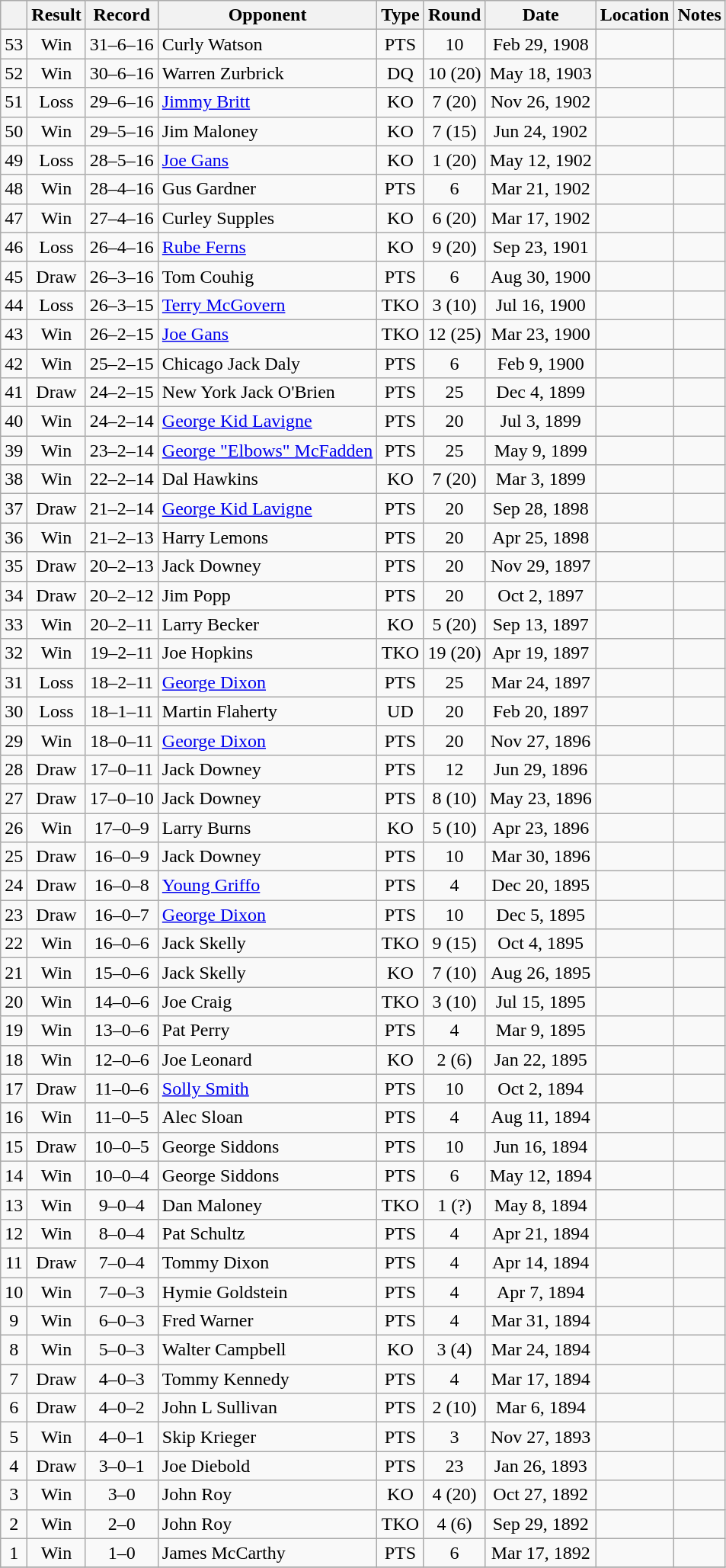<table class="wikitable" style="text-align:center">
<tr>
<th></th>
<th>Result</th>
<th>Record</th>
<th>Opponent</th>
<th>Type</th>
<th>Round</th>
<th>Date</th>
<th>Location</th>
<th>Notes</th>
</tr>
<tr>
<td>53</td>
<td>Win</td>
<td>31–6–16</td>
<td style="text-align:left;">Curly Watson</td>
<td>PTS</td>
<td>10</td>
<td>Feb 29, 1908</td>
<td style="text-align:left;"></td>
<td style="text-align:left;"></td>
</tr>
<tr>
<td>52</td>
<td>Win</td>
<td>30–6–16</td>
<td style="text-align:left;">Warren Zurbrick</td>
<td>DQ</td>
<td>10 (20)</td>
<td>May 18, 1903</td>
<td style="text-align:left;"></td>
<td></td>
</tr>
<tr>
<td>51</td>
<td>Loss</td>
<td>29–6–16</td>
<td style="text-align:left;"><a href='#'>Jimmy Britt</a></td>
<td>KO</td>
<td>7 (20)</td>
<td>Nov 26, 1902</td>
<td style="text-align:left;"></td>
<td style="text-align:left;"></td>
</tr>
<tr>
<td>50</td>
<td>Win</td>
<td>29–5–16</td>
<td style="text-align:left;">Jim Maloney</td>
<td>KO</td>
<td>7 (15)</td>
<td>Jun 24, 1902</td>
<td style="text-align:left;"></td>
<td style="text-align:left;"></td>
</tr>
<tr>
<td>49</td>
<td>Loss</td>
<td>28–5–16</td>
<td style="text-align:left;"><a href='#'>Joe Gans</a></td>
<td>KO</td>
<td>1 (20)</td>
<td>May 12, 1902</td>
<td style="text-align:left;"></td>
<td style="text-align:left;"></td>
</tr>
<tr>
<td>48</td>
<td>Win</td>
<td>28–4–16</td>
<td style="text-align:left;">Gus Gardner</td>
<td>PTS</td>
<td>6</td>
<td>Mar 21, 1902</td>
<td style="text-align:left;"></td>
<td></td>
</tr>
<tr>
<td>47</td>
<td>Win</td>
<td>27–4–16</td>
<td style="text-align:left;">Curley Supples</td>
<td>KO</td>
<td>6 (20)</td>
<td>Mar 17, 1902</td>
<td style="text-align:left;"></td>
<td style="text-align:left;"></td>
</tr>
<tr>
<td>46</td>
<td>Loss</td>
<td>26–4–16</td>
<td style="text-align:left;"><a href='#'>Rube Ferns</a></td>
<td>KO</td>
<td>9 (20)</td>
<td>Sep 23, 1901</td>
<td style="text-align:left;"></td>
<td style="text-align:left;"></td>
</tr>
<tr>
<td>45</td>
<td>Draw</td>
<td>26–3–16</td>
<td style="text-align:left;">Tom Couhig</td>
<td>PTS</td>
<td>6</td>
<td>Aug 30, 1900</td>
<td style="text-align:left;"></td>
<td></td>
</tr>
<tr>
<td>44</td>
<td>Loss</td>
<td>26–3–15</td>
<td style="text-align:left;"><a href='#'>Terry McGovern</a></td>
<td>TKO</td>
<td>3 (10)</td>
<td>Jul 16, 1900</td>
<td style="text-align:left;"></td>
<td></td>
</tr>
<tr>
<td>43</td>
<td>Win</td>
<td>26–2–15</td>
<td style="text-align:left;"><a href='#'>Joe Gans</a></td>
<td>TKO</td>
<td>12 (25)</td>
<td>Mar 23, 1900</td>
<td style="text-align:left;"></td>
<td style="text-align:left;"></td>
</tr>
<tr>
<td>42</td>
<td>Win</td>
<td>25–2–15</td>
<td style="text-align:left;">Chicago Jack Daly</td>
<td>PTS</td>
<td>6</td>
<td>Feb 9, 1900</td>
<td style="text-align:left;"></td>
<td></td>
</tr>
<tr>
<td>41</td>
<td>Draw</td>
<td>24–2–15</td>
<td style="text-align:left;">New York Jack O'Brien</td>
<td>PTS</td>
<td>25</td>
<td>Dec 4, 1899</td>
<td style="text-align:left;"></td>
<td style="text-align:left;"></td>
</tr>
<tr>
<td>40</td>
<td>Win</td>
<td>24–2–14</td>
<td style="text-align:left;"><a href='#'>George Kid Lavigne</a></td>
<td>PTS</td>
<td>20</td>
<td>Jul 3, 1899</td>
<td style="text-align:left;"></td>
<td style="text-align:left;"></td>
</tr>
<tr>
<td>39</td>
<td>Win</td>
<td>23–2–14</td>
<td style="text-align:left;"><a href='#'>George "Elbows" McFadden</a></td>
<td>PTS</td>
<td>25</td>
<td>May 9, 1899</td>
<td style="text-align:left;"></td>
<td></td>
</tr>
<tr>
<td>38</td>
<td>Win</td>
<td>22–2–14</td>
<td style="text-align:left;">Dal Hawkins</td>
<td>KO</td>
<td>7 (20)</td>
<td>Mar 3, 1899</td>
<td style="text-align:left;"></td>
<td></td>
</tr>
<tr>
<td>37</td>
<td>Draw</td>
<td>21–2–14</td>
<td style="text-align:left;"><a href='#'>George Kid Lavigne</a></td>
<td>PTS</td>
<td>20</td>
<td>Sep 28, 1898</td>
<td style="text-align:left;"></td>
<td style="text-align:left;"></td>
</tr>
<tr>
<td>36</td>
<td>Win</td>
<td>21–2–13</td>
<td style="text-align:left;">Harry Lemons</td>
<td>PTS</td>
<td>20</td>
<td>Apr 25, 1898</td>
<td style="text-align:left;"></td>
<td></td>
</tr>
<tr>
<td>35</td>
<td>Draw</td>
<td>20–2–13</td>
<td style="text-align:left;">Jack Downey</td>
<td>PTS</td>
<td>20</td>
<td>Nov 29, 1897</td>
<td style="text-align:left;"></td>
<td></td>
</tr>
<tr>
<td>34</td>
<td>Draw</td>
<td>20–2–12</td>
<td style="text-align:left;">Jim Popp</td>
<td>PTS</td>
<td>20</td>
<td>Oct 2, 1897</td>
<td style="text-align:left;"></td>
<td></td>
</tr>
<tr>
<td>33</td>
<td>Win</td>
<td>20–2–11</td>
<td style="text-align:left;">Larry Becker</td>
<td>KO</td>
<td>5 (20)</td>
<td>Sep 13, 1897</td>
<td style="text-align:left;"></td>
<td></td>
</tr>
<tr>
<td>32</td>
<td>Win</td>
<td>19–2–11</td>
<td style="text-align:left;">Joe Hopkins</td>
<td>TKO</td>
<td>19 (20)</td>
<td>Apr 19, 1897</td>
<td style="text-align:left;"></td>
<td></td>
</tr>
<tr>
<td>31</td>
<td>Loss</td>
<td>18–2–11</td>
<td style="text-align:left;"><a href='#'>George Dixon</a></td>
<td>PTS</td>
<td>25</td>
<td>Mar 24, 1897</td>
<td style="text-align:left;"></td>
<td style="text-align:left;"></td>
</tr>
<tr>
<td>30</td>
<td>Loss</td>
<td>18–1–11</td>
<td style="text-align:left;">Martin Flaherty</td>
<td>UD</td>
<td>20</td>
<td>Feb 20, 1897</td>
<td style="text-align:left;"></td>
<td></td>
</tr>
<tr>
<td>29</td>
<td>Win</td>
<td>18–0–11</td>
<td style="text-align:left;"><a href='#'>George Dixon</a></td>
<td>PTS</td>
<td>20</td>
<td>Nov 27, 1896</td>
<td style="text-align:left;"></td>
<td style="text-align:left;"></td>
</tr>
<tr>
<td>28</td>
<td>Draw</td>
<td>17–0–11</td>
<td style="text-align:left;">Jack Downey</td>
<td>PTS</td>
<td>12</td>
<td>Jun 29, 1896</td>
<td style="text-align:left;"></td>
<td></td>
</tr>
<tr>
<td>27</td>
<td>Draw</td>
<td>17–0–10</td>
<td style="text-align:left;">Jack Downey</td>
<td>PTS</td>
<td>8 (10)</td>
<td>May 23, 1896</td>
<td style="text-align:left;"></td>
<td style="text-align:left;"></td>
</tr>
<tr>
<td>26</td>
<td>Win</td>
<td>17–0–9</td>
<td style="text-align:left;">Larry Burns</td>
<td>KO</td>
<td>5 (10)</td>
<td>Apr 23, 1896</td>
<td style="text-align:left;"></td>
<td></td>
</tr>
<tr>
<td>25</td>
<td>Draw</td>
<td>16–0–9</td>
<td style="text-align:left;">Jack Downey</td>
<td>PTS</td>
<td>10</td>
<td>Mar 30, 1896</td>
<td style="text-align:left;"></td>
<td></td>
</tr>
<tr>
<td>24</td>
<td>Draw</td>
<td>16–0–8</td>
<td style="text-align:left;"><a href='#'>Young Griffo</a></td>
<td>PTS</td>
<td>4</td>
<td>Dec 20, 1895</td>
<td style="text-align:left;"></td>
<td></td>
</tr>
<tr>
<td>23</td>
<td>Draw</td>
<td>16–0–7</td>
<td style="text-align:left;"><a href='#'>George Dixon</a></td>
<td>PTS</td>
<td>10</td>
<td>Dec 5, 1895</td>
<td style="text-align:left;"></td>
<td></td>
</tr>
<tr>
<td>22</td>
<td>Win</td>
<td>16–0–6</td>
<td style="text-align:left;">Jack Skelly</td>
<td>TKO</td>
<td>9 (15)</td>
<td>Oct 4, 1895</td>
<td style="text-align:left;"></td>
<td></td>
</tr>
<tr>
<td>21</td>
<td>Win</td>
<td>15–0–6</td>
<td style="text-align:left;">Jack Skelly</td>
<td>KO</td>
<td>7 (10)</td>
<td>Aug 26, 1895</td>
<td style="text-align:left;"></td>
<td></td>
</tr>
<tr>
<td>20</td>
<td>Win</td>
<td>14–0–6</td>
<td style="text-align:left;">Joe Craig</td>
<td>TKO</td>
<td>3 (10)</td>
<td>Jul 15, 1895</td>
<td style="text-align:left;"></td>
<td></td>
</tr>
<tr>
<td>19</td>
<td>Win</td>
<td>13–0–6</td>
<td style="text-align:left;">Pat Perry</td>
<td>PTS</td>
<td>4</td>
<td>Mar 9, 1895</td>
<td style="text-align:left;"></td>
<td></td>
</tr>
<tr>
<td>18</td>
<td>Win</td>
<td>12–0–6</td>
<td style="text-align:left;">Joe Leonard</td>
<td>KO</td>
<td>2 (6)</td>
<td>Jan 22, 1895</td>
<td style="text-align:left;"></td>
<td></td>
</tr>
<tr>
<td>17</td>
<td>Draw</td>
<td>11–0–6</td>
<td style="text-align:left;"><a href='#'>Solly Smith</a></td>
<td>PTS</td>
<td>10</td>
<td>Oct 2, 1894</td>
<td style="text-align:left;"></td>
<td></td>
</tr>
<tr>
<td>16</td>
<td>Win</td>
<td>11–0–5</td>
<td style="text-align:left;">Alec Sloan</td>
<td>PTS</td>
<td>4</td>
<td>Aug 11, 1894</td>
<td style="text-align:left;"></td>
<td></td>
</tr>
<tr>
<td>15</td>
<td>Draw</td>
<td>10–0–5</td>
<td style="text-align:left;">George Siddons</td>
<td>PTS</td>
<td>10</td>
<td>Jun 16, 1894</td>
<td style="text-align:left;"></td>
<td></td>
</tr>
<tr>
<td>14</td>
<td>Win</td>
<td>10–0–4</td>
<td style="text-align:left;">George Siddons</td>
<td>PTS</td>
<td>6</td>
<td>May 12, 1894</td>
<td style="text-align:left;"></td>
<td></td>
</tr>
<tr>
<td>13</td>
<td>Win</td>
<td>9–0–4</td>
<td style="text-align:left;">Dan Maloney</td>
<td>TKO</td>
<td>1 (?)</td>
<td>May 8, 1894</td>
<td style="text-align:left;"></td>
<td></td>
</tr>
<tr>
<td>12</td>
<td>Win</td>
<td>8–0–4</td>
<td style="text-align:left;">Pat Schultz</td>
<td>PTS</td>
<td>4</td>
<td>Apr 21, 1894</td>
<td style="text-align:left;"></td>
<td></td>
</tr>
<tr>
<td>11</td>
<td>Draw</td>
<td>7–0–4</td>
<td style="text-align:left;">Tommy Dixon</td>
<td>PTS</td>
<td>4</td>
<td>Apr 14, 1894</td>
<td style="text-align:left;"></td>
<td></td>
</tr>
<tr>
<td>10</td>
<td>Win</td>
<td>7–0–3</td>
<td style="text-align:left;">Hymie Goldstein</td>
<td>PTS</td>
<td>4</td>
<td>Apr 7, 1894</td>
<td style="text-align:left;"></td>
<td></td>
</tr>
<tr>
<td>9</td>
<td>Win</td>
<td>6–0–3</td>
<td style="text-align:left;">Fred Warner</td>
<td>PTS</td>
<td>4</td>
<td>Mar 31, 1894</td>
<td style="text-align:left;"></td>
<td></td>
</tr>
<tr>
<td>8</td>
<td>Win</td>
<td>5–0–3</td>
<td style="text-align:left;">Walter Campbell</td>
<td>KO</td>
<td>3 (4)</td>
<td>Mar 24, 1894</td>
<td style="text-align:left;"></td>
<td></td>
</tr>
<tr>
<td>7</td>
<td>Draw</td>
<td>4–0–3</td>
<td style="text-align:left;">Tommy Kennedy</td>
<td>PTS</td>
<td>4</td>
<td>Mar 17, 1894</td>
<td style="text-align:left;"></td>
<td></td>
</tr>
<tr>
<td>6</td>
<td>Draw</td>
<td>4–0–2</td>
<td style="text-align:left;">John L Sullivan</td>
<td>PTS</td>
<td>2 (10)</td>
<td>Mar 6, 1894</td>
<td style="text-align:left;"></td>
<td style="text-align:left;"></td>
</tr>
<tr>
<td>5</td>
<td>Win</td>
<td>4–0–1</td>
<td style="text-align:left;">Skip Krieger</td>
<td>PTS</td>
<td>3</td>
<td>Nov 27, 1893</td>
<td style="text-align:left;"></td>
<td></td>
</tr>
<tr>
<td>4</td>
<td>Draw</td>
<td>3–0–1</td>
<td style="text-align:left;">Joe Diebold</td>
<td>PTS</td>
<td>23</td>
<td>Jan 26, 1893</td>
<td style="text-align:left;"></td>
<td></td>
</tr>
<tr>
<td>3</td>
<td>Win</td>
<td>3–0</td>
<td style="text-align:left;">John Roy</td>
<td>KO</td>
<td>4 (20)</td>
<td>Oct 27, 1892</td>
<td style="text-align:left;"></td>
<td></td>
</tr>
<tr>
<td>2</td>
<td>Win</td>
<td>2–0</td>
<td style="text-align:left;">John Roy</td>
<td>TKO</td>
<td>4 (6)</td>
<td>Sep 29, 1892</td>
<td style="text-align:left;"></td>
<td></td>
</tr>
<tr>
<td>1</td>
<td>Win</td>
<td>1–0</td>
<td style="text-align:left;">James McCarthy</td>
<td>PTS</td>
<td>6</td>
<td>Mar 17, 1892</td>
<td style="text-align:left;"></td>
<td></td>
</tr>
<tr>
</tr>
</table>
